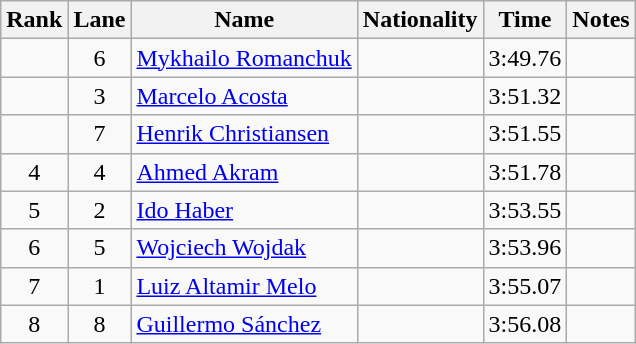<table class="wikitable sortable" style="text-align:center">
<tr>
<th>Rank</th>
<th>Lane</th>
<th>Name</th>
<th>Nationality</th>
<th>Time</th>
<th>Notes</th>
</tr>
<tr>
<td></td>
<td>6</td>
<td align=left><a href='#'>Mykhailo Romanchuk</a></td>
<td align=left></td>
<td>3:49.76</td>
<td></td>
</tr>
<tr>
<td></td>
<td>3</td>
<td align=left><a href='#'>Marcelo Acosta</a></td>
<td align=left></td>
<td>3:51.32</td>
<td></td>
</tr>
<tr>
<td></td>
<td>7</td>
<td align=left><a href='#'>Henrik Christiansen</a></td>
<td align=left></td>
<td>3:51.55</td>
<td></td>
</tr>
<tr>
<td>4</td>
<td>4</td>
<td align=left><a href='#'>Ahmed Akram</a></td>
<td align=left></td>
<td>3:51.78</td>
<td></td>
</tr>
<tr>
<td>5</td>
<td>2</td>
<td align=left><a href='#'>Ido Haber</a></td>
<td align=left></td>
<td>3:53.55</td>
<td></td>
</tr>
<tr>
<td>6</td>
<td>5</td>
<td align=left><a href='#'>Wojciech Wojdak</a></td>
<td align=left></td>
<td>3:53.96</td>
<td></td>
</tr>
<tr>
<td>7</td>
<td>1</td>
<td align=left><a href='#'>Luiz Altamir Melo</a></td>
<td align=left></td>
<td>3:55.07</td>
<td></td>
</tr>
<tr>
<td>8</td>
<td>8</td>
<td align=left><a href='#'>Guillermo Sánchez</a></td>
<td align=left></td>
<td>3:56.08</td>
<td></td>
</tr>
</table>
